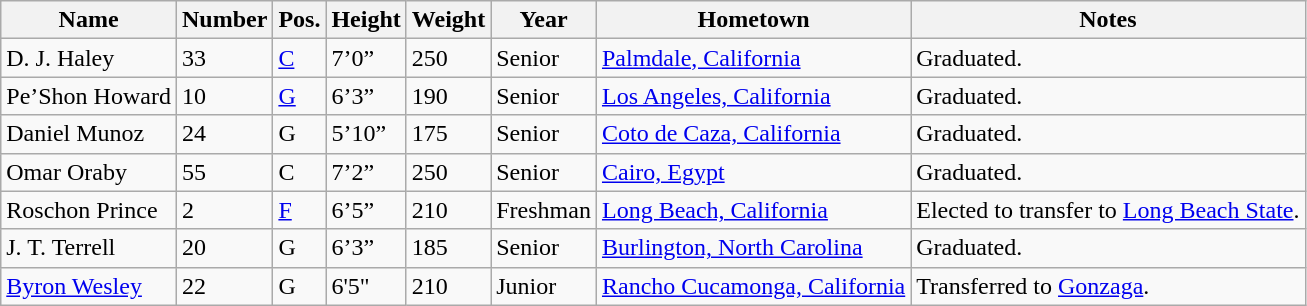<table class="wikitable sortable" border="1">
<tr>
<th>Name</th>
<th>Number</th>
<th>Pos.</th>
<th>Height</th>
<th>Weight</th>
<th>Year</th>
<th>Hometown</th>
<th class="unsortable">Notes</th>
</tr>
<tr>
<td sortname>D. J. Haley</td>
<td>33</td>
<td><a href='#'>C</a></td>
<td>7’0”</td>
<td>250</td>
<td>Senior</td>
<td><a href='#'>Palmdale, California</a></td>
<td>Graduated.</td>
</tr>
<tr>
<td sortname>Pe’Shon Howard</td>
<td>10</td>
<td><a href='#'>G</a></td>
<td>6’3”</td>
<td>190</td>
<td>Senior</td>
<td><a href='#'>Los Angeles, California</a></td>
<td>Graduated.</td>
</tr>
<tr>
<td sortname>Daniel Munoz</td>
<td>24</td>
<td>G</td>
<td>5’10”</td>
<td>175</td>
<td>Senior</td>
<td><a href='#'>Coto de Caza, California</a></td>
<td>Graduated.</td>
</tr>
<tr>
<td sortname>Omar Oraby</td>
<td>55</td>
<td>C</td>
<td>7’2”</td>
<td>250</td>
<td>Senior</td>
<td><a href='#'>Cairo, Egypt</a></td>
<td>Graduated.</td>
</tr>
<tr>
<td sortname>Roschon Prince</td>
<td>2</td>
<td><a href='#'>F</a></td>
<td>6’5”</td>
<td>210</td>
<td>Freshman</td>
<td><a href='#'>Long Beach, California</a></td>
<td>Elected to transfer to <a href='#'>Long Beach State</a>.</td>
</tr>
<tr>
<td sortname>J. T. Terrell</td>
<td>20</td>
<td>G</td>
<td>6’3”</td>
<td>185</td>
<td>Senior</td>
<td><a href='#'>Burlington, North Carolina</a></td>
<td>Graduated.</td>
</tr>
<tr>
<td sortname><a href='#'>Byron Wesley</a></td>
<td>22</td>
<td>G</td>
<td>6'5"</td>
<td>210</td>
<td>Junior</td>
<td><a href='#'>Rancho Cucamonga, California</a></td>
<td>Transferred to <a href='#'>Gonzaga</a>.</td>
</tr>
</table>
